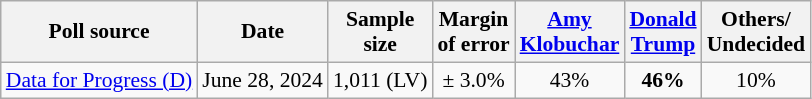<table class="wikitable sortable mw-datatable" style="text-align:center;font-size:90%;line-height:17px">
<tr>
<th>Poll source</th>
<th>Date</th>
<th>Sample<br>size</th>
<th>Margin<br>of error</th>
<th class="unsortable"><a href='#'>Amy<br>Klobuchar</a><br><small></small></th>
<th class="unsortable"><a href='#'>Donald<br>Trump</a><br><small></small></th>
<th class="unsortable">Others/<br>Undecided</th>
</tr>
<tr>
<td><a href='#'>Data for Progress (D)</a></td>
<td>June 28, 2024</td>
<td>1,011 (LV)</td>
<td>± 3.0%</td>
<td>43%</td>
<td><strong>46%</strong></td>
<td>10%</td>
</tr>
</table>
